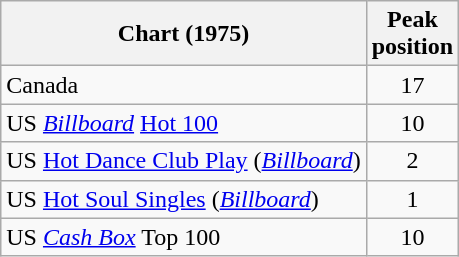<table class="wikitable sortable">
<tr>
<th align="left">Chart (1975)</th>
<th align="left">Peak<br>position</th>
</tr>
<tr>
<td>Canada</td>
<td style="text-align:center;">17</td>
</tr>
<tr>
<td>US <em><a href='#'>Billboard</a></em> <a href='#'>Hot 100</a></td>
<td style="text-align:center;">10</td>
</tr>
<tr>
<td>US <a href='#'>Hot Dance Club Play</a> (<em><a href='#'>Billboard</a></em>)</td>
<td style="text-align:center;">2</td>
</tr>
<tr>
<td>US <a href='#'>Hot Soul Singles</a> (<em><a href='#'>Billboard</a></em>)</td>
<td style="text-align:center;">1</td>
</tr>
<tr>
<td>US <a href='#'><em>Cash Box</em></a> Top 100</td>
<td align="center">10</td>
</tr>
</table>
